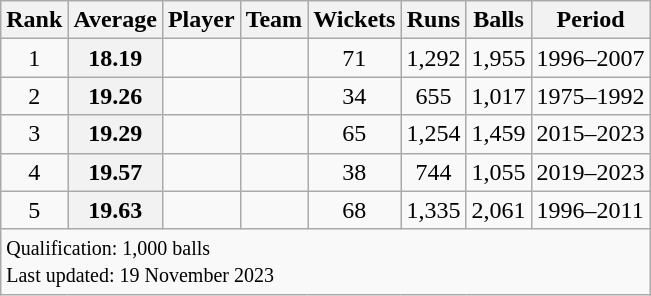<table class="wikitable plainrowheaders sortable">
<tr>
<th scope=col>Rank</th>
<th scope=col>Average</th>
<th scope=col>Player</th>
<th scope=col>Team</th>
<th scope=col>Wickets</th>
<th scope=col>Runs</th>
<th scope=col>Balls</th>
<th scope=col>Period</th>
</tr>
<tr>
<td align=center>1</td>
<th scope=row style=text-align:center;>18.19</th>
<td></td>
<td></td>
<td align=center>71</td>
<td align=center>1,292</td>
<td align=center>1,955</td>
<td>1996–2007</td>
</tr>
<tr>
<td align=center>2</td>
<th scope=row style=text-align:center;>19.26</th>
<td></td>
<td></td>
<td align=center>34</td>
<td align=center>655</td>
<td align=center>1,017</td>
<td>1975–1992</td>
</tr>
<tr>
<td align=center>3</td>
<th scope=row style=text-align:center;>19.29</th>
<td></td>
<td></td>
<td align=center>65</td>
<td align=center>1,254</td>
<td align=center>1,459</td>
<td>2015–2023</td>
</tr>
<tr>
<td align=center>4</td>
<th scope=row style=text-align:center;>19.57</th>
<td></td>
<td></td>
<td align=center>38</td>
<td align=center>744</td>
<td align=center>1,055</td>
<td>2019–2023</td>
</tr>
<tr>
<td align=center>5</td>
<th scope=row style=text-align:center;>19.63</th>
<td></td>
<td></td>
<td align=center>68</td>
<td align=center>1,335</td>
<td align=center>2,061</td>
<td>1996–2011</td>
</tr>
<tr class=sortbottom>
<td colspan=8><small>Qualification: 1,000 balls<br>Last updated: 19 November 2023</small></td>
</tr>
</table>
